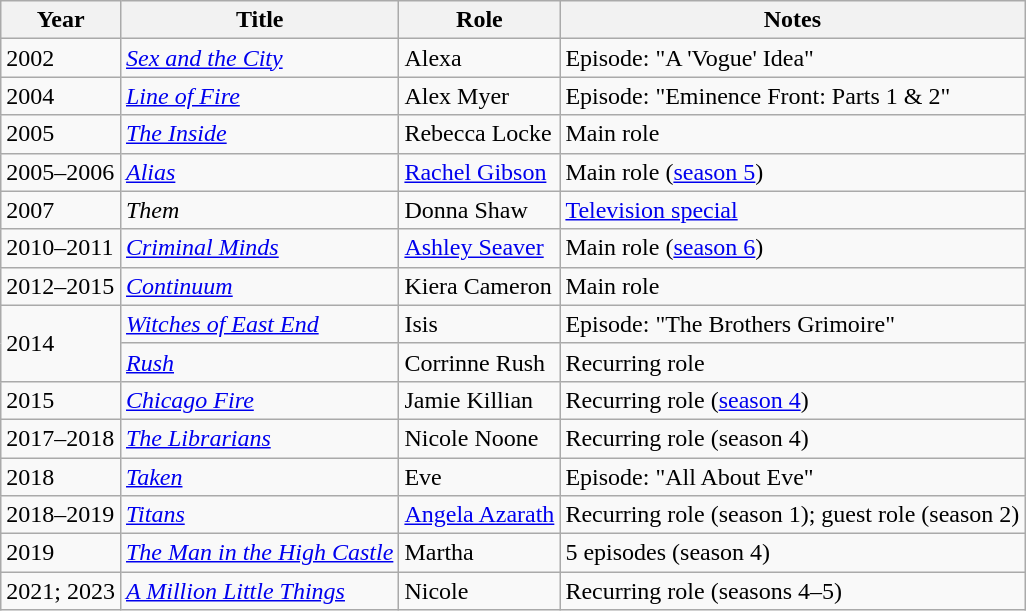<table class="wikitable sortable">
<tr>
<th>Year</th>
<th>Title</th>
<th>Role</th>
<th class="unsortable">Notes</th>
</tr>
<tr>
<td>2002</td>
<td><em><a href='#'>Sex and the City</a></em></td>
<td>Alexa</td>
<td>Episode: "A 'Vogue' Idea"</td>
</tr>
<tr>
<td>2004</td>
<td><em><a href='#'>Line of Fire</a></em></td>
<td>Alex Myer</td>
<td>Episode: "Eminence Front: Parts 1 & 2"</td>
</tr>
<tr>
<td>2005</td>
<td data-sort-value="Inside, The"><em><a href='#'>The Inside</a></em></td>
<td>Rebecca Locke</td>
<td>Main role</td>
</tr>
<tr>
<td>2005–2006</td>
<td><em><a href='#'>Alias</a></em></td>
<td><a href='#'>Rachel Gibson</a></td>
<td>Main role (<a href='#'>season 5</a>)</td>
</tr>
<tr>
<td>2007</td>
<td><em>Them</em></td>
<td>Donna Shaw</td>
<td><a href='#'>Television special</a></td>
</tr>
<tr>
<td>2010–2011</td>
<td><em><a href='#'>Criminal Minds</a></em></td>
<td><a href='#'>Ashley Seaver</a></td>
<td>Main role (<a href='#'>season 6</a>)</td>
</tr>
<tr>
<td>2012–2015</td>
<td><em><a href='#'>Continuum</a></em></td>
<td>Kiera Cameron</td>
<td>Main role</td>
</tr>
<tr>
<td rowspan=2>2014</td>
<td><em><a href='#'>Witches of East End</a></em></td>
<td>Isis</td>
<td>Episode: "The Brothers Grimoire"</td>
</tr>
<tr>
<td><em><a href='#'>Rush</a></em></td>
<td>Corrinne Rush</td>
<td>Recurring role</td>
</tr>
<tr>
<td>2015</td>
<td><em><a href='#'>Chicago Fire</a></em></td>
<td>Jamie Killian</td>
<td>Recurring role (<a href='#'>season 4</a>)</td>
</tr>
<tr>
<td>2017–2018</td>
<td data-sort-value="Librarians, The"><em><a href='#'>The Librarians</a></em></td>
<td>Nicole Noone</td>
<td>Recurring role (season 4)</td>
</tr>
<tr>
<td>2018</td>
<td><em><a href='#'>Taken</a></em></td>
<td>Eve</td>
<td>Episode: "All About Eve"</td>
</tr>
<tr>
<td>2018–2019</td>
<td><em><a href='#'>Titans</a></em></td>
<td><a href='#'>Angela Azarath</a></td>
<td>Recurring role (season 1); guest role (season 2)</td>
</tr>
<tr>
<td>2019</td>
<td data-sort-value="Man in the High Castle, The"><em><a href='#'>The Man in the High Castle</a></em></td>
<td>Martha</td>
<td>5 episodes (season 4)</td>
</tr>
<tr>
<td>2021; 2023</td>
<td data-sort-value="Million Little Things, A"><em><a href='#'>A Million Little Things</a></em></td>
<td>Nicole</td>
<td>Recurring role (seasons 4–5)</td>
</tr>
</table>
